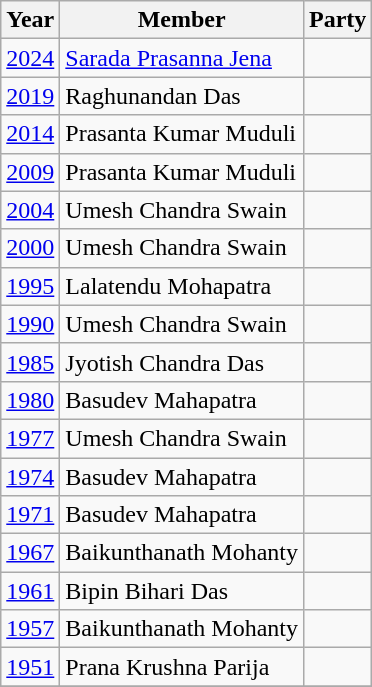<table class="wikitable sortable">
<tr>
<th>Year</th>
<th>Member</th>
<th colspan=2>Party</th>
</tr>
<tr>
<td><a href='#'>2024</a></td>
<td><a href='#'>Sarada Prasanna Jena</a></td>
<td></td>
</tr>
<tr>
<td><a href='#'>2019</a></td>
<td>Raghunandan Das</td>
<td></td>
</tr>
<tr>
<td><a href='#'>2014</a></td>
<td>Prasanta Kumar Muduli</td>
<td></td>
</tr>
<tr>
<td><a href='#'>2009</a></td>
<td>Prasanta Kumar Muduli</td>
<td></td>
</tr>
<tr>
<td><a href='#'>2004</a></td>
<td>Umesh Chandra Swain</td>
<td></td>
</tr>
<tr>
<td><a href='#'>2000</a></td>
<td>Umesh Chandra Swain</td>
<td></td>
</tr>
<tr>
<td><a href='#'>1995</a></td>
<td>Lalatendu Mohapatra</td>
<td></td>
</tr>
<tr>
<td><a href='#'>1990</a></td>
<td>Umesh Chandra Swain</td>
<td></td>
</tr>
<tr>
<td><a href='#'>1985</a></td>
<td>Jyotish Chandra Das</td>
<td></td>
</tr>
<tr>
<td><a href='#'>1980</a></td>
<td>Basudev Mahapatra</td>
<td></td>
</tr>
<tr>
<td><a href='#'>1977</a></td>
<td>Umesh Chandra Swain</td>
<td></td>
</tr>
<tr>
<td><a href='#'>1974</a></td>
<td>Basudev Mahapatra</td>
<td></td>
</tr>
<tr>
<td><a href='#'>1971</a></td>
<td>Basudev Mahapatra</td>
<td></td>
</tr>
<tr>
<td><a href='#'>1967</a></td>
<td>Baikunthanath Mohanty</td>
<td></td>
</tr>
<tr>
<td><a href='#'>1961</a></td>
<td>Bipin Bihari Das</td>
<td></td>
</tr>
<tr>
<td><a href='#'>1957</a></td>
<td>Baikunthanath Mohanty</td>
<td></td>
</tr>
<tr>
<td><a href='#'>1951</a></td>
<td>Prana Krushna Parija</td>
<td></td>
</tr>
<tr>
</tr>
</table>
